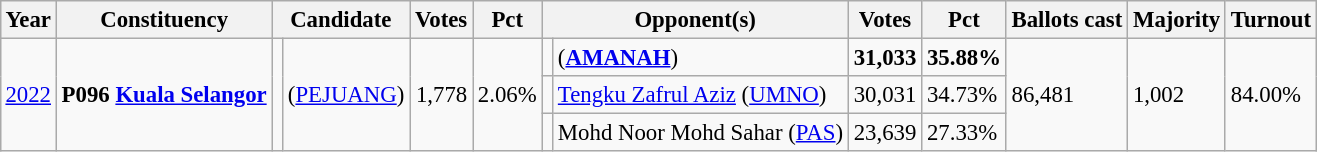<table class="wikitable" style="margin:0.5em ; font-size:95%">
<tr>
<th>Year</th>
<th>Constituency</th>
<th colspan=2>Candidate</th>
<th>Votes</th>
<th>Pct</th>
<th colspan=2>Opponent(s)</th>
<th>Votes</th>
<th>Pct</th>
<th>Ballots cast</th>
<th>Majority</th>
<th>Turnout</th>
</tr>
<tr>
<td rowspan=3><a href='#'>2022</a></td>
<td rowspan=3><strong>P096 <a href='#'>Kuala Selangor</a></strong></td>
<td rowspan=3 bgcolor=></td>
<td rowspan=3> (<a href='#'>PEJUANG</a>)</td>
<td rowspan=3 align=right>1,778</td>
<td rowspan=3 align=right>2.06%</td>
<td></td>
<td> (<a href='#'><strong>AMANAH</strong></a>)</td>
<td align=right><strong>31,033</strong></td>
<td><strong>35.88%</strong></td>
<td rowspan=3>86,481</td>
<td rowspan=3>1,002</td>
<td rowspan=3>84.00%</td>
</tr>
<tr>
<td></td>
<td><a href='#'>Tengku Zafrul Aziz</a> (<a href='#'>UMNO</a>)</td>
<td align=right>30,031</td>
<td>34.73%</td>
</tr>
<tr>
<td bgcolor=></td>
<td>Mohd Noor Mohd Sahar (<a href='#'>PAS</a>)</td>
<td align=right>23,639</td>
<td>27.33%</td>
</tr>
</table>
